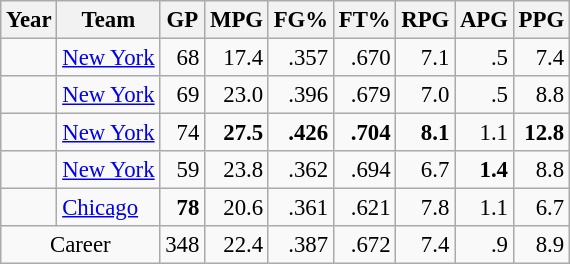<table class="wikitable sortable" style="font-size:95%; text-align:right;">
<tr>
<th>Year</th>
<th>Team</th>
<th>GP</th>
<th>MPG</th>
<th>FG%</th>
<th>FT%</th>
<th>RPG</th>
<th>APG</th>
<th>PPG</th>
</tr>
<tr>
<td style="text-align:left;"></td>
<td style="text-align:left;"><a href='#'>New York</a></td>
<td>68</td>
<td>17.4</td>
<td>.357</td>
<td>.670</td>
<td>7.1</td>
<td>.5</td>
<td>7.4</td>
</tr>
<tr>
<td style="text-align:left;"></td>
<td style="text-align:left;"><a href='#'>New York</a></td>
<td>69</td>
<td>23.0</td>
<td>.396</td>
<td>.679</td>
<td>7.0</td>
<td>.5</td>
<td>8.8</td>
</tr>
<tr>
<td style="text-align:left;"></td>
<td style="text-align:left;"><a href='#'>New York</a></td>
<td>74</td>
<td><strong>27.5</strong></td>
<td><strong>.426</strong></td>
<td><strong>.704</strong></td>
<td><strong>8.1</strong></td>
<td>1.1</td>
<td><strong>12.8</strong></td>
</tr>
<tr>
<td style="text-align:left;"></td>
<td style="text-align:left;"><a href='#'>New York</a></td>
<td>59</td>
<td>23.8</td>
<td>.362</td>
<td>.694</td>
<td>6.7</td>
<td><strong>1.4</strong></td>
<td>8.8</td>
</tr>
<tr>
<td style="text-align:left;"></td>
<td style="text-align:left;"><a href='#'>Chicago</a></td>
<td><strong>78</strong></td>
<td>20.6</td>
<td>.361</td>
<td>.621</td>
<td>7.8</td>
<td>1.1</td>
<td>6.7</td>
</tr>
<tr>
<td colspan="2" style="text-align:center;">Career</td>
<td>348</td>
<td>22.4</td>
<td>.387</td>
<td>.672</td>
<td>7.4</td>
<td>.9</td>
<td>8.9</td>
</tr>
</table>
